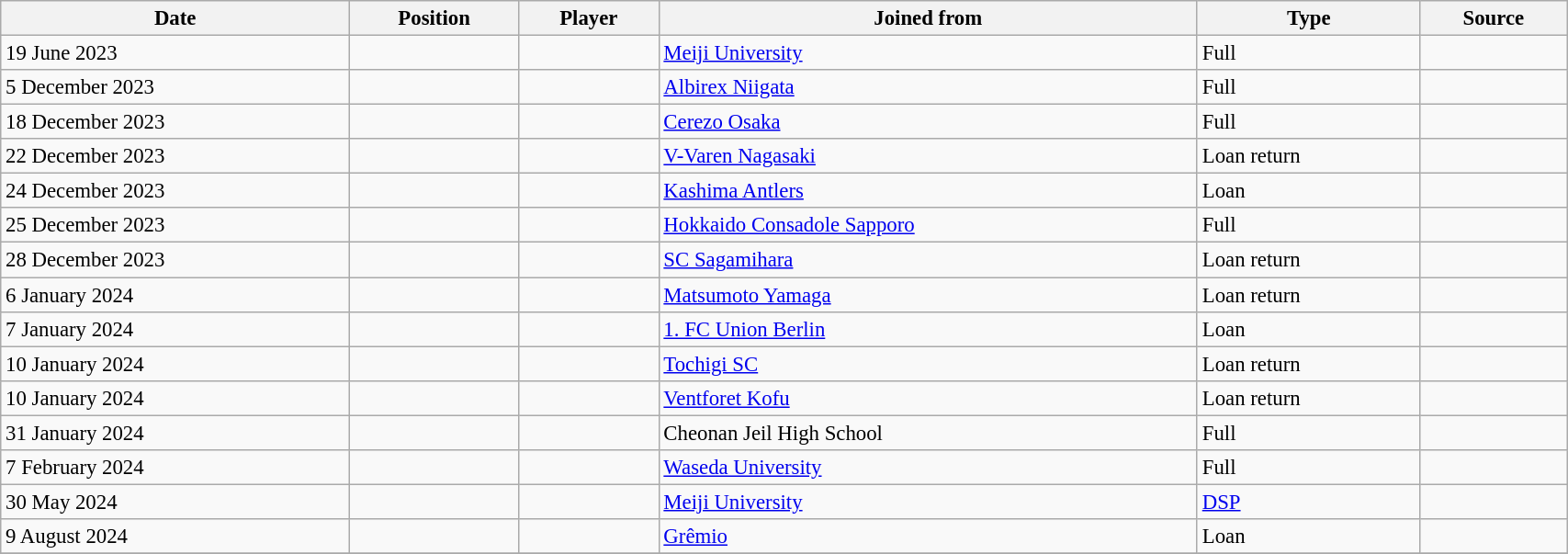<table class="wikitable sortable" style="width:90%; text-align:center; font-size:95%; text-align:left;">
<tr>
<th>Date</th>
<th>Position</th>
<th>Player</th>
<th>Joined from</th>
<th>Type</th>
<th>Source</th>
</tr>
<tr>
<td>19 June 2023</td>
<td></td>
<td></td>
<td> <a href='#'>Meiji University</a></td>
<td>Full</td>
<td></td>
</tr>
<tr>
<td>5 December 2023</td>
<td></td>
<td></td>
<td> <a href='#'>Albirex Niigata</a></td>
<td>Full</td>
<td></td>
</tr>
<tr>
<td>18 December 2023</td>
<td></td>
<td></td>
<td> <a href='#'>Cerezo Osaka</a></td>
<td>Full</td>
<td></td>
</tr>
<tr>
<td>22 December 2023</td>
<td></td>
<td></td>
<td> <a href='#'>V-Varen Nagasaki</a></td>
<td>Loan return</td>
<td></td>
</tr>
<tr>
<td>24 December 2023</td>
<td></td>
<td></td>
<td> <a href='#'>Kashima Antlers</a></td>
<td>Loan</td>
<td></td>
</tr>
<tr>
<td>25 December 2023</td>
<td></td>
<td></td>
<td> <a href='#'>Hokkaido Consadole Sapporo</a></td>
<td>Full</td>
<td></td>
</tr>
<tr>
<td>28 December 2023</td>
<td></td>
<td></td>
<td> <a href='#'>SC Sagamihara</a></td>
<td>Loan return</td>
<td></td>
</tr>
<tr>
<td>6 January 2024</td>
<td></td>
<td></td>
<td> <a href='#'>Matsumoto Yamaga</a></td>
<td>Loan return</td>
<td></td>
</tr>
<tr>
<td>7 January 2024</td>
<td></td>
<td></td>
<td> <a href='#'>1. FC Union Berlin</a></td>
<td>Loan</td>
<td></td>
</tr>
<tr>
<td>10 January 2024</td>
<td></td>
<td></td>
<td> <a href='#'>Tochigi SC</a></td>
<td>Loan return</td>
<td></td>
</tr>
<tr>
<td>10 January 2024</td>
<td></td>
<td></td>
<td> <a href='#'>Ventforet Kofu</a></td>
<td>Loan return</td>
<td></td>
</tr>
<tr>
<td>31 January 2024</td>
<td></td>
<td></td>
<td> Cheonan Jeil High School</td>
<td>Full</td>
<td></td>
</tr>
<tr>
<td>7 February 2024</td>
<td></td>
<td></td>
<td> <a href='#'>Waseda University</a></td>
<td>Full</td>
<td></td>
</tr>
<tr>
<td>30 May 2024</td>
<td></td>
<td></td>
<td> <a href='#'>Meiji University</a></td>
<td><a href='#'>DSP</a></td>
<td></td>
</tr>
<tr>
<td>9 August 2024</td>
<td></td>
<td></td>
<td> <a href='#'>Grêmio</a></td>
<td>Loan</td>
<td></td>
</tr>
<tr>
</tr>
</table>
